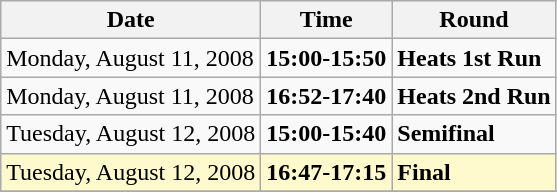<table class="wikitable">
<tr>
<th>Date</th>
<th>Time</th>
<th>Round</th>
</tr>
<tr>
<td>Monday, August 11, 2008</td>
<td><strong>15:00-15:50</strong></td>
<td><strong>Heats 1st Run</strong></td>
</tr>
<tr>
<td>Monday, August 11, 2008</td>
<td><strong>16:52-17:40</strong></td>
<td><strong>Heats 2nd Run</strong></td>
</tr>
<tr>
<td>Tuesday, August 12, 2008</td>
<td><strong>15:00-15:40</strong></td>
<td><strong>Semifinal</strong></td>
</tr>
<tr>
<td style=background:lemonchiffon>Tuesday, August 12, 2008</td>
<td style=background:lemonchiffon><strong>16:47-17:15</strong></td>
<td style=background:lemonchiffon><strong>Final</strong></td>
</tr>
<tr>
</tr>
</table>
